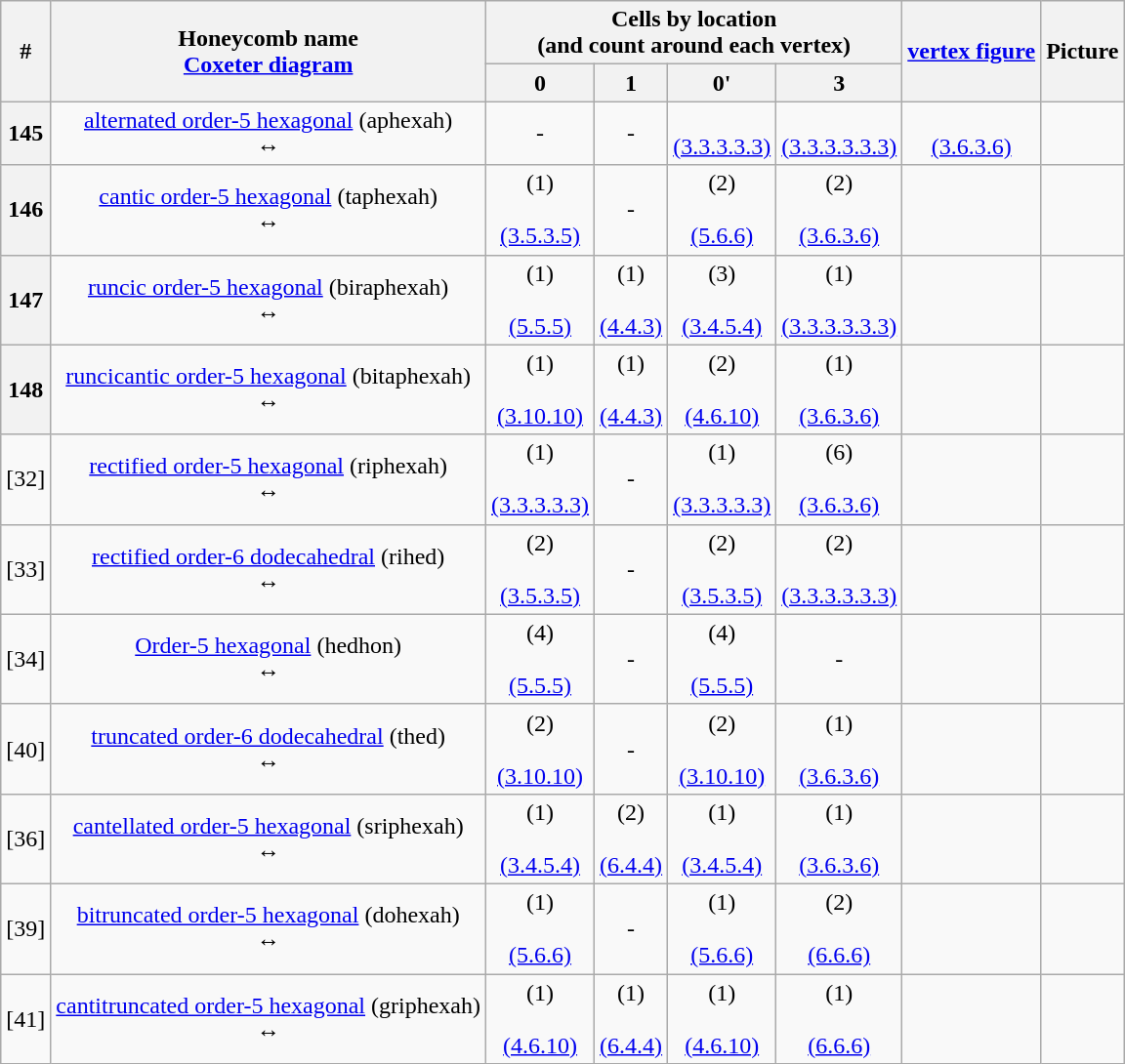<table class="wikitable">
<tr>
<th rowspan=2>#</th>
<th rowspan=2>Honeycomb name<br><a href='#'>Coxeter diagram</a></th>
<th colspan=4>Cells by location<br>(and count around each vertex)</th>
<th rowspan=2><a href='#'>vertex figure</a></th>
<th rowspan=2>Picture</th>
</tr>
<tr>
<th>0<br></th>
<th>1<br></th>
<th>0'<br></th>
<th>3<br></th>
</tr>
<tr align=center>
<th>145</th>
<td><a href='#'>alternated order-5 hexagonal</a> (aphexah)<br> ↔ </td>
<td>-</td>
<td>-</td>
<td><br><a href='#'>(3.3.3.3.3)</a></td>
<td><br><a href='#'>(3.3.3.3.3.3)</a></td>
<td> <br><a href='#'>(3.6.3.6)</a></td>
<td></td>
</tr>
<tr align=center>
<th>146</th>
<td><a href='#'>cantic order-5 hexagonal</a> (taphexah)<br> ↔ </td>
<td>(1)<br><br><a href='#'>(3.5.3.5)</a></td>
<td>-</td>
<td>(2)<br><br><a href='#'>(5.6.6)</a></td>
<td>(2)<br><br><a href='#'>(3.6.3.6)</a></td>
<td></td>
<td></td>
</tr>
<tr align=center>
<th>147</th>
<td><a href='#'>runcic order-5 hexagonal</a> (biraphexah)<br> ↔ </td>
<td>(1)<br><br><a href='#'>(5.5.5)</a></td>
<td>(1)<br><br><a href='#'>(4.4.3)</a></td>
<td>(3)<br><br><a href='#'>(3.4.5.4)</a></td>
<td>(1)<br><br><a href='#'>(3.3.3.3.3.3)</a></td>
<td></td>
<td></td>
</tr>
<tr align=center>
<th>148</th>
<td><a href='#'>runcicantic order-5 hexagonal</a> (bitaphexah)<br> ↔ </td>
<td>(1)<br><br><a href='#'>(3.10.10)</a></td>
<td>(1)<br><br><a href='#'>(4.4.3)</a></td>
<td>(2)<br><br><a href='#'>(4.6.10)</a></td>
<td>(1)<br><br><a href='#'>(3.6.3.6)</a></td>
<td></td>
<td></td>
</tr>
<tr align=center>
<td>[32]</td>
<td><a href='#'>rectified order-5 hexagonal</a> (riphexah)<br> ↔ </td>
<td>(1)<br><br><a href='#'>(3.3.3.3.3)</a></td>
<td>-</td>
<td>(1)<br><br><a href='#'>(3.3.3.3.3)</a></td>
<td>(6)<br><br><a href='#'>(3.6.3.6)</a></td>
<td></td>
<td></td>
</tr>
<tr align=center>
<td>[33]</td>
<td><a href='#'>rectified order-6 dodecahedral</a> (rihed)<br> ↔ </td>
<td>(2)<br><br><a href='#'>(3.5.3.5)</a></td>
<td>-</td>
<td>(2)<br><br><a href='#'>(3.5.3.5)</a></td>
<td>(2)<br><br><a href='#'>(3.3.3.3.3.3)</a></td>
<td></td>
<td></td>
</tr>
<tr align=center>
<td>[34]</td>
<td><a href='#'>Order-5 hexagonal</a> (hedhon)<br> ↔ </td>
<td>(4)<br><br><a href='#'>(5.5.5)</a></td>
<td>-</td>
<td>(4)<br><br><a href='#'>(5.5.5)</a></td>
<td>-</td>
<td></td>
<td></td>
</tr>
<tr align=center>
<td>[40]</td>
<td><a href='#'>truncated order-6 dodecahedral</a> (thed)<br> ↔ </td>
<td>(2)<br><br><a href='#'>(3.10.10)</a></td>
<td>-</td>
<td>(2)<br><br><a href='#'>(3.10.10)</a></td>
<td>(1)<br><br><a href='#'>(3.6.3.6)</a></td>
<td></td>
<td></td>
</tr>
<tr align=center>
<td>[36]</td>
<td><a href='#'>cantellated order-5 hexagonal</a> (sriphexah)<br> ↔ </td>
<td>(1)<br><br><a href='#'>(3.4.5.4)</a></td>
<td>(2)<br><br><a href='#'>(6.4.4)</a></td>
<td>(1)<br><br><a href='#'>(3.4.5.4)</a></td>
<td>(1)<br><br><a href='#'>(3.6.3.6)</a></td>
<td></td>
<td></td>
</tr>
<tr align=center>
<td>[39]</td>
<td><a href='#'>bitruncated order-5 hexagonal</a> (dohexah)<br> ↔ </td>
<td>(1)<br><br><a href='#'>(5.6.6)</a></td>
<td>-</td>
<td>(1)<br><br><a href='#'>(5.6.6)</a></td>
<td>(2)<br><br><a href='#'>(6.6.6)</a></td>
<td></td>
<td></td>
</tr>
<tr align=center>
<td>[41]</td>
<td><a href='#'>cantitruncated order-5 hexagonal</a> (griphexah)<br> ↔ </td>
<td>(1)<br><br><a href='#'>(4.6.10)</a></td>
<td>(1)<br><br><a href='#'>(6.4.4)</a></td>
<td>(1)<br><br><a href='#'>(4.6.10)</a></td>
<td>(1)<br><br><a href='#'>(6.6.6)</a></td>
<td></td>
<td></td>
</tr>
</table>
